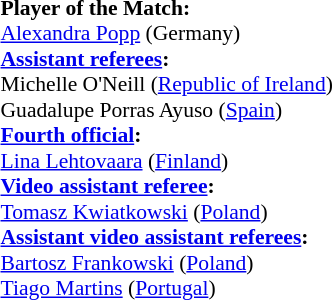<table style="width:100%; font-size:90%;">
<tr>
<td><br><strong>Player of the Match:</strong>
<br><a href='#'>Alexandra Popp</a> (Germany)<br><strong><a href='#'>Assistant referees</a>:</strong>
<br>Michelle O'Neill (<a href='#'>Republic of Ireland</a>)
<br>Guadalupe Porras Ayuso (<a href='#'>Spain</a>)
<br><strong><a href='#'>Fourth official</a>:</strong>
<br><a href='#'>Lina Lehtovaara</a> (<a href='#'>Finland</a>)
<br><strong><a href='#'>Video assistant referee</a>:</strong>
<br><a href='#'>Tomasz Kwiatkowski</a> (<a href='#'>Poland</a>)
<br><strong><a href='#'>Assistant video assistant referees</a>:</strong>
<br><a href='#'>Bartosz Frankowski</a> (<a href='#'>Poland</a>)
<br><a href='#'>Tiago Martins</a> (<a href='#'>Portugal</a>)</td>
</tr>
</table>
